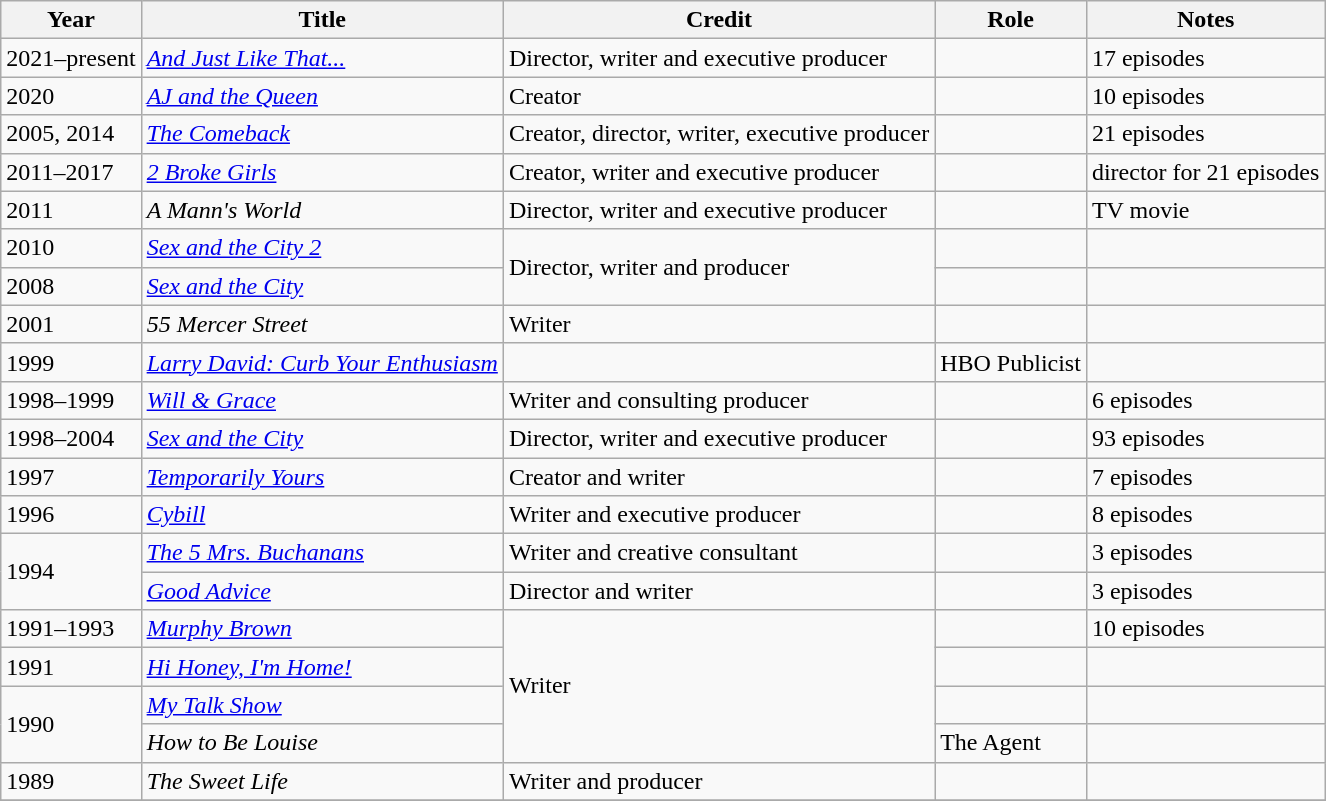<table class="wikitable sortable">
<tr>
<th>Year</th>
<th>Title</th>
<th>Credit</th>
<th>Role</th>
<th>Notes</th>
</tr>
<tr>
<td>2021–present</td>
<td><em><a href='#'>And Just Like That...</a></em></td>
<td>Director, writer and executive producer</td>
<td></td>
<td>17 episodes</td>
</tr>
<tr>
<td>2020</td>
<td><em><a href='#'>AJ and the Queen</a></em></td>
<td>Creator</td>
<td></td>
<td>10 episodes</td>
</tr>
<tr>
<td>2005, 2014</td>
<td><em><a href='#'>The Comeback</a></em></td>
<td>Creator, director, writer, executive producer</td>
<td></td>
<td>21 episodes</td>
</tr>
<tr>
<td>2011–2017</td>
<td><em><a href='#'>2 Broke Girls</a></em></td>
<td>Creator, writer and executive producer</td>
<td></td>
<td>director for 21 episodes</td>
</tr>
<tr>
<td>2011</td>
<td><em>A Mann's World</em></td>
<td>Director, writer and executive producer</td>
<td></td>
<td>TV movie</td>
</tr>
<tr>
<td>2010</td>
<td><em><a href='#'>Sex and the City 2</a></em></td>
<td rowspan="2">Director, writer and producer</td>
<td></td>
<td></td>
</tr>
<tr>
<td>2008</td>
<td><em><a href='#'>Sex and the City</a></em></td>
<td></td>
<td></td>
</tr>
<tr>
<td>2001</td>
<td><em>55 Mercer Street</em></td>
<td>Writer</td>
<td></td>
<td></td>
</tr>
<tr>
<td>1999</td>
<td><em><a href='#'>Larry David: Curb Your Enthusiasm</a></em></td>
<td></td>
<td>HBO Publicist</td>
<td></td>
</tr>
<tr>
<td>1998–1999</td>
<td><em><a href='#'>Will & Grace</a></em></td>
<td>Writer and consulting producer</td>
<td></td>
<td>6 episodes</td>
</tr>
<tr>
<td>1998–2004</td>
<td><em><a href='#'>Sex and the City</a></em></td>
<td>Director, writer and executive producer</td>
<td></td>
<td>93 episodes</td>
</tr>
<tr>
<td>1997</td>
<td><em><a href='#'>Temporarily Yours</a></em></td>
<td>Creator and writer</td>
<td></td>
<td>7 episodes</td>
</tr>
<tr>
<td>1996</td>
<td><em><a href='#'>Cybill</a></em></td>
<td>Writer and executive producer</td>
<td></td>
<td>8 episodes</td>
</tr>
<tr>
<td rowspan="2">1994</td>
<td><em><a href='#'>The 5 Mrs. Buchanans</a></em></td>
<td>Writer and creative consultant</td>
<td></td>
<td>3 episodes</td>
</tr>
<tr>
<td><em><a href='#'>Good Advice</a></em></td>
<td>Director and writer</td>
<td></td>
<td>3 episodes</td>
</tr>
<tr>
<td>1991–1993</td>
<td><em><a href='#'>Murphy Brown</a></em></td>
<td rowspan="4">Writer</td>
<td></td>
<td>10 episodes</td>
</tr>
<tr>
<td>1991</td>
<td><em><a href='#'>Hi Honey, I'm Home!</a></em></td>
<td></td>
</tr>
<tr>
<td rowspan="2">1990</td>
<td><em><a href='#'>My Talk Show</a></em></td>
<td></td>
<td></td>
</tr>
<tr>
<td><em>How to Be Louise</em></td>
<td>The Agent</td>
<td></td>
</tr>
<tr>
<td>1989</td>
<td><em>The Sweet Life</em></td>
<td>Writer and producer</td>
<td></td>
<td></td>
</tr>
<tr>
</tr>
</table>
